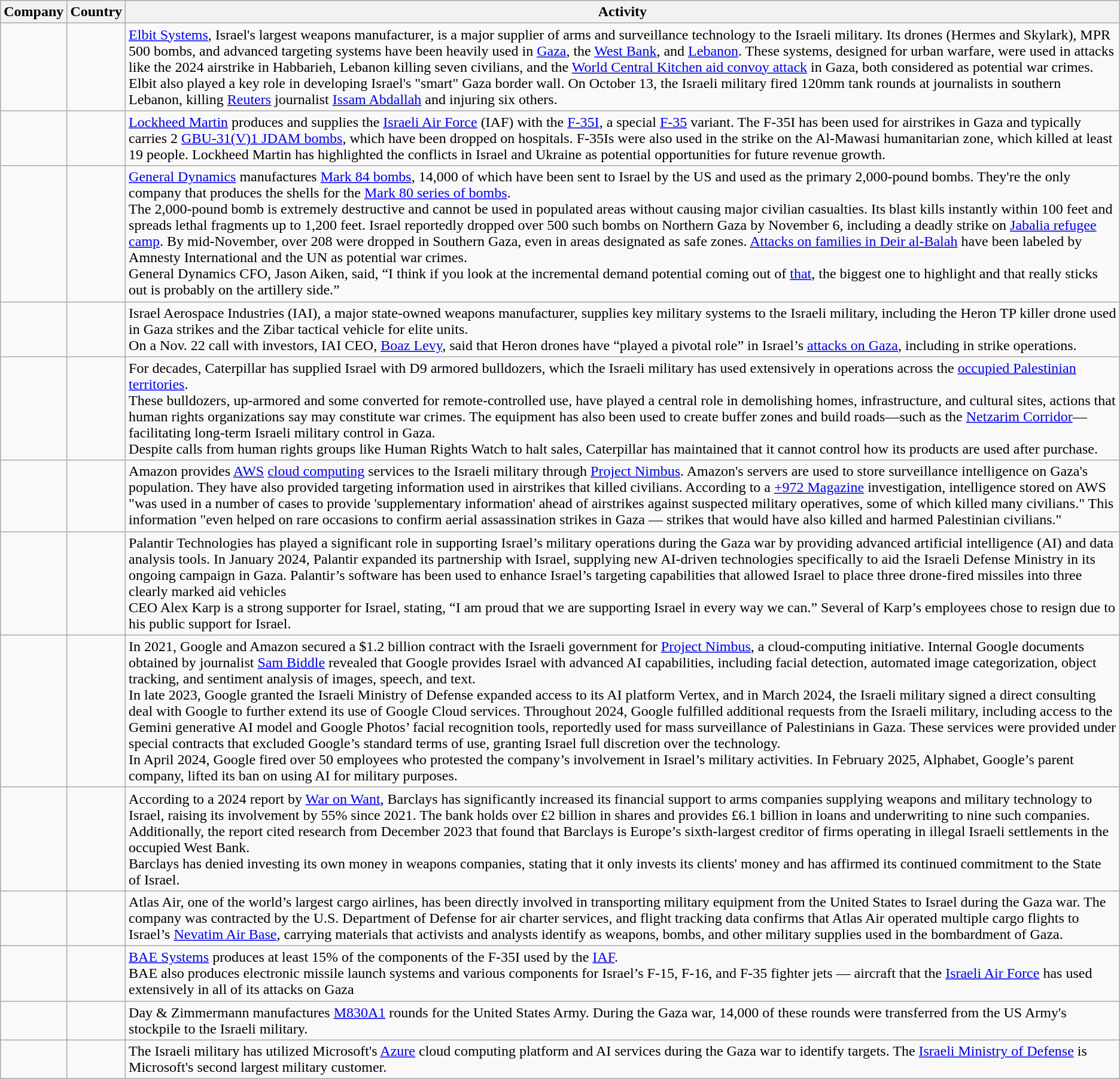<table class="sortable wikitable" border="1">
<tr>
<th width=0>Company</th>
<th width=0>Country</th>
<th class="unsortable">Activity</th>
</tr>
<tr>
<td></td>
<td></td>
<td><a href='#'>Elbit Systems</a>, Israel's largest weapons manufacturer, is a major supplier of arms and surveillance technology to the Israeli military. Its drones (Hermes and Skylark), MPR 500 bombs, and advanced targeting systems have been heavily used in <a href='#'>Gaza</a>, the <a href='#'>West Bank</a>, and <a href='#'>Lebanon</a>. These systems, designed for urban warfare, were used in attacks like the 2024 airstrike in Habbarieh, Lebanon killing seven civilians, and the <a href='#'>World Central Kitchen aid convoy attack</a> in Gaza, both considered as potential war crimes. Elbit also played a key role in developing Israel's "smart" Gaza border wall. On October 13, the Israeli military fired 120mm tank rounds at journalists in southern Lebanon, killing <a href='#'>Reuters</a> journalist <a href='#'>Issam Abdallah</a> and injuring six others.</td>
</tr>
<tr>
<td></td>
<td></td>
<td><a href='#'>Lockheed Martin</a> produces and supplies the <a href='#'>Israeli Air Force</a> (IAF) with the <a href='#'>F-35I</a>, a special <a href='#'>F-35</a> variant. The F-35I has been used for airstrikes in Gaza and typically carries 2 <a href='#'>GBU-31(V)1 JDAM bombs</a>, which have been dropped on hospitals. F-35Is were also used in the strike on the Al-Mawasi humanitarian zone, which killed at least 19 people. Lockheed Martin has highlighted the conflicts in Israel and Ukraine as potential opportunities for future revenue growth.</td>
</tr>
<tr>
<td></td>
<td></td>
<td><a href='#'>General Dynamics</a> manufactures <a href='#'>Mark 84 bombs</a>, 14,000 of which have been sent to Israel by the US and used as the primary 2,000-pound bombs. They're the only company that produces the shells for the <a href='#'>Mark 80 series of bombs</a>.<br>The 2,000-pound bomb is extremely destructive and cannot be used in populated areas without causing major civilian casualties. Its blast kills instantly within 100 feet  and spreads lethal fragments up to 1,200 feet. Israel reportedly dropped over 500 such bombs on Northern Gaza by November 6, including a deadly strike on <a href='#'>Jabalia refugee camp</a>. By mid-November, over 208 were dropped in Southern Gaza, even in areas designated as safe zones. <a href='#'>Attacks on families in Deir al-Balah</a> have been labeled by Amnesty International and the UN as potential war crimes. <br>General Dynamics CFO, Jason Aiken, said, “I think if you look at the incremental demand potential coming out of <a href='#'>that</a>, the biggest one to highlight and that really sticks out is probably on the artillery side.”</td>
</tr>
<tr>
<td></td>
<td></td>
<td>Israel Aerospace Industries (IAI), a major state-owned weapons manufacturer, supplies key military systems to the Israeli military, including the Heron TP killer drone used in Gaza strikes and the Zibar tactical vehicle for elite units.<br>On a Nov. 22 call with investors, IAI CEO, <a href='#'>Boaz Levy</a>, said that Heron drones have “played a pivotal role” in Israel’s <a href='#'>attacks on Gaza</a>, including in strike operations.</td>
</tr>
<tr>
<td></td>
<td></td>
<td>For decades, Caterpillar has supplied Israel with D9 armored bulldozers, which the Israeli military has used extensively in operations across the <a href='#'>occupied Palestinian territories</a>.<br>These bulldozers, up-armored and some converted for remote-controlled use, have played a central role in demolishing homes, infrastructure, and cultural sites, actions that human rights organizations say may constitute war crimes. The equipment has also been used to create buffer zones and build roads—such as the <a href='#'>Netzarim Corridor</a>—facilitating long-term Israeli military control in Gaza.<br>Despite calls from human rights groups like Human Rights Watch to halt sales, Caterpillar has maintained that it cannot control how its products are used after purchase.</td>
</tr>
<tr>
<td></td>
<td></td>
<td>Amazon provides <a href='#'>AWS</a> <a href='#'>cloud computing</a> services to the Israeli military through <a href='#'>Project Nimbus</a>. Amazon's servers are used to store surveillance intelligence on Gaza's population. They have also provided targeting information used in airstrikes that killed civilians. According to a <a href='#'>+972 Magazine</a> investigation, intelligence stored on AWS "was used in a number of cases to provide 'supplementary information' ahead of airstrikes against suspected military operatives, some of which killed many civilians." This information "even helped on rare occasions to confirm aerial assassination strikes in Gaza — strikes that would have also killed and harmed Palestinian civilians."</td>
</tr>
<tr>
<td></td>
<td></td>
<td>Palantir Technologies has played a significant role in supporting Israel’s military operations during the Gaza war by providing advanced artificial intelligence (AI) and data analysis tools. In January 2024, Palantir expanded its partnership with Israel, supplying new AI-driven technologies specifically to aid the Israeli Defense Ministry in its ongoing campaign in Gaza. Palantir’s software has been used to enhance Israel’s targeting capabilities that allowed Israel to place three drone-fired missiles into three clearly marked aid vehicles<br>CEO Alex Karp is a strong supporter for Israel, stating, “I am proud that we are supporting Israel in every way we can.” Several of Karp’s employees chose to resign  due to his public support for Israel.</td>
</tr>
<tr>
<td></td>
<td></td>
<td>In 2021, Google and Amazon secured a $1.2 billion contract with the Israeli government for <a href='#'>Project Nimbus</a>, a cloud-computing initiative. Internal Google documents obtained by journalist <a href='#'>Sam Biddle</a> revealed that Google provides Israel with advanced AI capabilities, including facial detection, automated image categorization, object tracking, and sentiment analysis of images, speech, and text.<br>In late 2023, Google granted the Israeli Ministry of Defense expanded access to its AI platform Vertex, and in March 2024, the Israeli military signed a direct consulting deal with Google to further extend its use of Google Cloud services. Throughout 2024, Google fulfilled additional requests from the Israeli military, including access to the Gemini generative AI model and Google Photos’ facial recognition tools, reportedly used for mass surveillance of Palestinians in Gaza. These services were provided under special contracts that excluded Google’s standard terms of use, granting Israel full discretion over the technology. <br>In April 2024, Google fired over 50 employees who protested the company’s involvement in Israel’s military activities. In February 2025, Alphabet, Google’s parent company, lifted its ban on using AI for military purposes.</td>
</tr>
<tr>
<td></td>
<td></td>
<td>According to a 2024 report by <a href='#'>War on Want</a>, Barclays has significantly increased its financial support to arms companies supplying weapons and military technology to Israel, raising its involvement by 55% since 2021. The bank holds over £2 billion in shares and provides £6.1 billion in loans and underwriting to nine such companies. Additionally, the report cited research from December 2023 that found that Barclays is Europe’s sixth-largest creditor of firms operating in illegal Israeli settlements in the occupied West Bank.<br>Barclays has denied investing its own money in weapons companies, stating that it only invests its clients' money and has affirmed its continued commitment to the State of Israel.</td>
</tr>
<tr>
<td></td>
<td></td>
<td>Atlas Air, one of the world’s largest cargo airlines, has been directly involved in transporting military equipment from the United States to Israel during the Gaza war. The company was contracted by the U.S. Department of Defense for air charter services, and flight tracking data confirms that Atlas Air operated multiple cargo flights to Israel’s <a href='#'>Nevatim Air Base</a>, carrying materials that activists and analysts identify as weapons, bombs, and other military supplies used in the bombardment of Gaza. </td>
</tr>
<tr>
<td></td>
<td></td>
<td><a href='#'>BAE Systems</a> produces at least 15% of the components of the F-35I used by the <a href='#'>IAF</a>.<br>BAE also produces electronic missile launch systems and various components for Israel’s F-15, F-16, and F-35 fighter jets — aircraft that the <a href='#'>Israeli Air Force</a> has used extensively in all of its attacks on Gaza</td>
</tr>
<tr>
<td></td>
<td></td>
<td>Day & Zimmermann manufactures <a href='#'>M830A1</a> rounds for the United States Army. During the Gaza war, 14,000 of these rounds were transferred from the US Army's stockpile to the Israeli military.</td>
</tr>
<tr>
<td></td>
<td></td>
<td>The Israeli military has utilized Microsoft's <a href='#'>Azure</a> cloud computing platform and AI services during the Gaza war to identify targets. The <a href='#'>Israeli Ministry of Defense</a> is Microsoft's second largest military customer.</td>
</tr>
</table>
